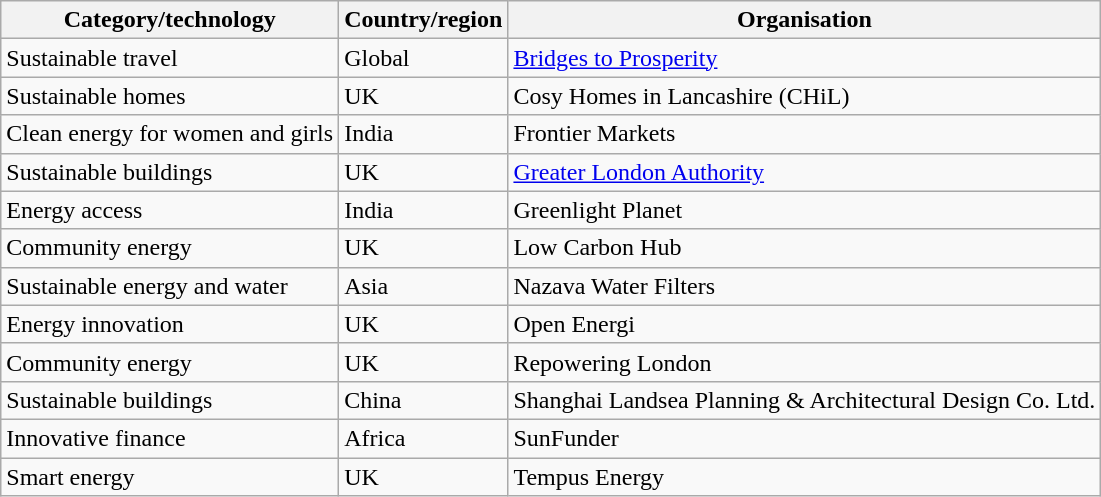<table class="wikitable">
<tr>
<th>Category/technology</th>
<th>Country/region</th>
<th>Organisation</th>
</tr>
<tr>
<td>Sustainable travel</td>
<td>Global</td>
<td><a href='#'>Bridges to Prosperity</a></td>
</tr>
<tr>
<td>Sustainable homes</td>
<td>UK</td>
<td>Cosy Homes in Lancashire (CHiL)</td>
</tr>
<tr>
<td>Clean energy for women and girls</td>
<td>India</td>
<td>Frontier Markets</td>
</tr>
<tr>
<td>Sustainable buildings</td>
<td>UK</td>
<td><a href='#'>Greater London Authority</a></td>
</tr>
<tr>
<td>Energy access</td>
<td>India</td>
<td>Greenlight Planet</td>
</tr>
<tr>
<td>Community energy</td>
<td>UK</td>
<td>Low Carbon Hub</td>
</tr>
<tr>
<td>Sustainable energy and water</td>
<td>Asia</td>
<td>Nazava Water Filters</td>
</tr>
<tr>
<td>Energy innovation</td>
<td>UK</td>
<td>Open Energi</td>
</tr>
<tr>
<td>Community energy</td>
<td>UK</td>
<td>Repowering London</td>
</tr>
<tr>
<td>Sustainable buildings</td>
<td>China</td>
<td>Shanghai Landsea Planning & Architectural Design Co. Ltd.</td>
</tr>
<tr>
<td>Innovative finance</td>
<td>Africa</td>
<td>SunFunder</td>
</tr>
<tr>
<td>Smart energy</td>
<td>UK</td>
<td>Tempus Energy</td>
</tr>
</table>
